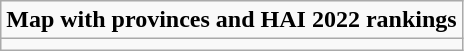<table role= "presentation" class="wikitable mw-collapsible mw-collapsed">
<tr>
<td><strong>Map with provinces and HAI 2022 rankings</strong></td>
</tr>
<tr>
<td></td>
</tr>
</table>
